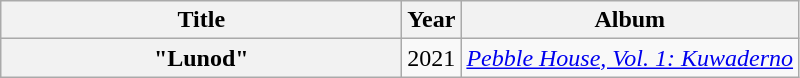<table class="wikitable plainrowheaders" style="text-align:center;">
<tr>
<th scope="col" width="260">Title</th>
<th scope="col">Year</th>
<th scope="col">Album</th>
</tr>
<tr>
<th scope="row">"Lunod"<br></th>
<td>2021</td>
<td><em><a href='#'>Pebble House, Vol. 1: Kuwaderno</a></em></td>
</tr>
</table>
